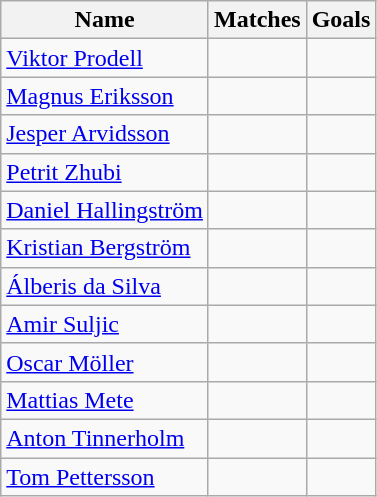<table class="wikitable">
<tr>
<th>Name</th>
<th>Matches</th>
<th>Goals</th>
</tr>
<tr>
<td> <a href='#'>Viktor Prodell</a></td>
<td></td>
<td></td>
</tr>
<tr>
<td> <a href='#'>Magnus Eriksson</a></td>
<td></td>
<td></td>
</tr>
<tr>
<td> <a href='#'>Jesper Arvidsson</a></td>
<td></td>
<td></td>
</tr>
<tr>
<td> <a href='#'>Petrit Zhubi</a></td>
<td></td>
<td></td>
</tr>
<tr>
<td> <a href='#'>Daniel Hallingström</a></td>
<td></td>
<td></td>
</tr>
<tr>
<td> <a href='#'>Kristian Bergström</a></td>
<td></td>
<td></td>
</tr>
<tr>
<td> <a href='#'>Álberis da Silva</a></td>
<td></td>
<td></td>
</tr>
<tr>
<td> <a href='#'>Amir Suljic</a></td>
<td></td>
<td></td>
</tr>
<tr>
<td> <a href='#'>Oscar Möller</a></td>
<td></td>
<td></td>
</tr>
<tr>
<td> <a href='#'>Mattias Mete</a></td>
<td></td>
<td></td>
</tr>
<tr>
<td> <a href='#'>Anton Tinnerholm</a></td>
<td></td>
<td></td>
</tr>
<tr>
<td> <a href='#'>Tom Pettersson</a></td>
<td></td>
<td></td>
</tr>
</table>
